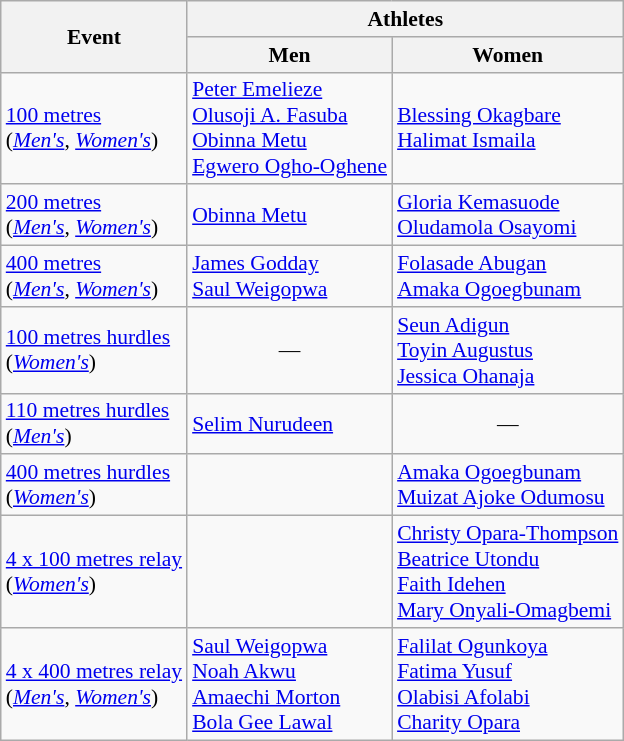<table class=wikitable style="font-size:90%">
<tr>
<th rowspan=2>Event</th>
<th colspan=2>Athletes</th>
</tr>
<tr>
<th>Men</th>
<th>Women</th>
</tr>
<tr>
<td><a href='#'>100 metres</a><br>(<em><a href='#'>Men's</a></em>, <em><a href='#'>Women's</a></em>)</td>
<td><a href='#'>Peter Emelieze</a><br><a href='#'>Olusoji A. Fasuba</a><br><a href='#'>Obinna Metu</a><br><a href='#'>Egwero Ogho-Oghene</a></td>
<td><a href='#'>Blessing Okagbare</a><br><a href='#'>Halimat Ismaila</a></td>
</tr>
<tr>
<td><a href='#'>200 metres</a><br>(<em><a href='#'>Men's</a></em>, <em><a href='#'>Women's</a></em>)</td>
<td><a href='#'>Obinna Metu</a></td>
<td><a href='#'>Gloria Kemasuode</a><br><a href='#'>Oludamola Osayomi</a></td>
</tr>
<tr>
<td><a href='#'>400 metres</a><br>(<em><a href='#'>Men's</a></em>, <em><a href='#'>Women's</a></em>)</td>
<td><a href='#'>James Godday</a><br><a href='#'>Saul Weigopwa</a></td>
<td><a href='#'>Folasade Abugan</a><br><a href='#'>Amaka Ogoegbunam</a></td>
</tr>
<tr>
<td><a href='#'>100 metres hurdles</a><br>(<em><a href='#'>Women's</a></em>)</td>
<td align=center>—</td>
<td><a href='#'>Seun Adigun</a><br><a href='#'>Toyin Augustus</a><br><a href='#'>Jessica Ohanaja</a></td>
</tr>
<tr>
<td><a href='#'>110 metres hurdles</a><br>(<em><a href='#'>Men's</a></em>)</td>
<td><a href='#'>Selim Nurudeen</a></td>
<td align=center>—</td>
</tr>
<tr>
<td><a href='#'>400 metres hurdles</a><br>(<em><a href='#'>Women's</a></em>)</td>
<td></td>
<td><a href='#'>Amaka Ogoegbunam</a><br><a href='#'>Muizat Ajoke Odumosu</a></td>
</tr>
<tr>
<td><a href='#'>4 x 100 metres relay</a><br>(<em><a href='#'>Women's</a></em>)</td>
<td></td>
<td><a href='#'>Christy Opara-Thompson</a><br><a href='#'>Beatrice Utondu</a><br><a href='#'>Faith Idehen</a><br><a href='#'>Mary Onyali-Omagbemi</a></td>
</tr>
<tr>
<td><a href='#'>4 x 400 metres relay</a><br>(<em><a href='#'>Men's</a></em>, <em><a href='#'>Women's</a></em>)</td>
<td><a href='#'>Saul Weigopwa</a><br><a href='#'>Noah Akwu</a><br><a href='#'>Amaechi Morton</a><br><a href='#'>Bola Gee Lawal</a></td>
<td><a href='#'>Falilat Ogunkoya</a><br><a href='#'>Fatima Yusuf</a><br><a href='#'>Olabisi Afolabi</a><br><a href='#'>Charity Opara</a></td>
</tr>
</table>
